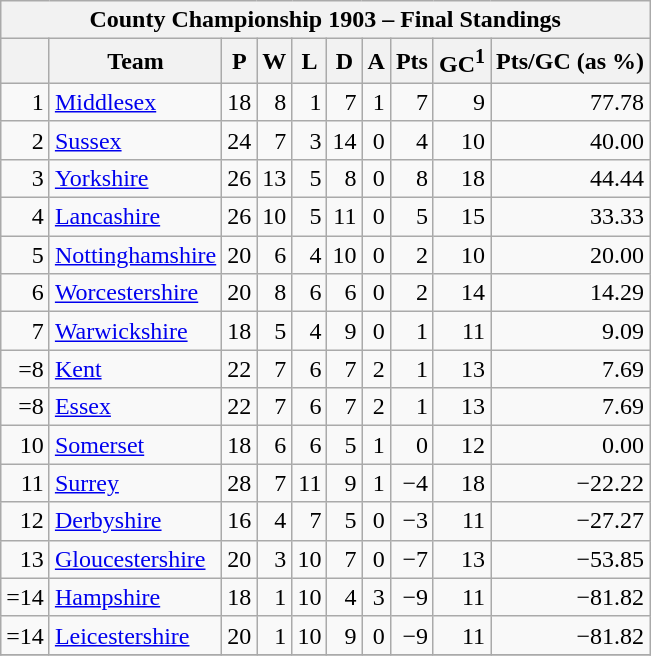<table class="wikitable">
<tr>
<th colspan="10">County Championship 1903 – Final Standings</th>
</tr>
<tr bgcolor="#efefef">
<th></th>
<th>Team</th>
<th>P</th>
<th>W</th>
<th>L</th>
<th>D</th>
<th>A</th>
<th>Pts</th>
<th>GC<sup>1</sup></th>
<th>Pts/GC (as %)</th>
</tr>
<tr align="right">
<td>1</td>
<td align="left"><a href='#'>Middlesex</a></td>
<td>18</td>
<td>8</td>
<td>1</td>
<td>7</td>
<td>1</td>
<td>7</td>
<td>9</td>
<td>77.78</td>
</tr>
<tr align="right">
<td>2</td>
<td align="left"><a href='#'>Sussex</a></td>
<td>24</td>
<td>7</td>
<td>3</td>
<td>14</td>
<td>0</td>
<td>4</td>
<td>10</td>
<td>40.00</td>
</tr>
<tr align="right">
<td>3</td>
<td align="left"><a href='#'>Yorkshire</a></td>
<td>26</td>
<td>13</td>
<td>5</td>
<td>8</td>
<td>0</td>
<td>8</td>
<td>18</td>
<td>44.44</td>
</tr>
<tr align="right">
<td>4</td>
<td align="left"><a href='#'>Lancashire</a></td>
<td>26</td>
<td>10</td>
<td>5</td>
<td>11</td>
<td>0</td>
<td>5</td>
<td>15</td>
<td>33.33</td>
</tr>
<tr align="right">
<td>5</td>
<td align="left"><a href='#'>Nottinghamshire</a></td>
<td>20</td>
<td>6</td>
<td>4</td>
<td>10</td>
<td>0</td>
<td>2</td>
<td>10</td>
<td>20.00</td>
</tr>
<tr align="right">
<td>6</td>
<td align="left"><a href='#'>Worcestershire</a></td>
<td>20</td>
<td>8</td>
<td>6</td>
<td>6</td>
<td>0</td>
<td>2</td>
<td>14</td>
<td>14.29</td>
</tr>
<tr align="right">
<td>7</td>
<td align="left"><a href='#'>Warwickshire</a></td>
<td>18</td>
<td>5</td>
<td>4</td>
<td>9</td>
<td>0</td>
<td>1</td>
<td>11</td>
<td>9.09</td>
</tr>
<tr align="right">
<td>=8</td>
<td align="left"><a href='#'>Kent</a></td>
<td>22</td>
<td>7</td>
<td>6</td>
<td>7</td>
<td>2</td>
<td>1</td>
<td>13</td>
<td>7.69</td>
</tr>
<tr align="right">
<td>=8</td>
<td align="left"><a href='#'>Essex</a></td>
<td>22</td>
<td>7</td>
<td>6</td>
<td>7</td>
<td>2</td>
<td>1</td>
<td>13</td>
<td>7.69</td>
</tr>
<tr align="right">
<td>10</td>
<td align="left"><a href='#'>Somerset</a></td>
<td>18</td>
<td>6</td>
<td>6</td>
<td>5</td>
<td>1</td>
<td>0</td>
<td>12</td>
<td>0.00</td>
</tr>
<tr align="right">
<td>11</td>
<td align="left"><a href='#'>Surrey</a></td>
<td>28</td>
<td>7</td>
<td>11</td>
<td>9</td>
<td>1</td>
<td>−4</td>
<td>18</td>
<td>−22.22</td>
</tr>
<tr align="right">
<td>12</td>
<td align="left"><a href='#'>Derbyshire</a></td>
<td>16</td>
<td>4</td>
<td>7</td>
<td>5</td>
<td>0</td>
<td>−3</td>
<td>11</td>
<td>−27.27</td>
</tr>
<tr align="right">
<td>13</td>
<td align="left"><a href='#'>Gloucestershire</a></td>
<td>20</td>
<td>3</td>
<td>10</td>
<td>7</td>
<td>0</td>
<td>−7</td>
<td>13</td>
<td>−53.85</td>
</tr>
<tr align="right">
<td>=14</td>
<td align="left"><a href='#'>Hampshire</a></td>
<td>18</td>
<td>1</td>
<td>10</td>
<td>4</td>
<td>3</td>
<td>−9</td>
<td>11</td>
<td>−81.82</td>
</tr>
<tr align="right">
<td>=14</td>
<td align="left"><a href='#'>Leicestershire</a></td>
<td>20</td>
<td>1</td>
<td>10</td>
<td>9</td>
<td>0</td>
<td>−9</td>
<td>11</td>
<td>−81.82</td>
</tr>
<tr>
</tr>
</table>
